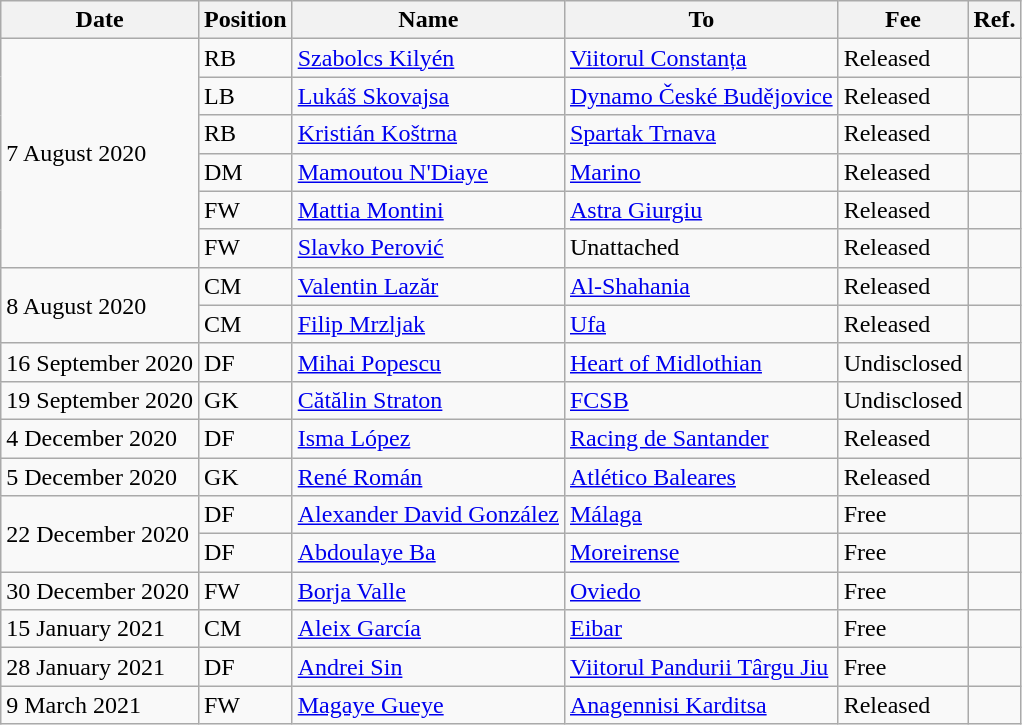<table class="wikitable">
<tr>
<th>Date</th>
<th>Position</th>
<th>Name</th>
<th>To</th>
<th>Fee</th>
<th>Ref.</th>
</tr>
<tr>
<td rowspan=6>7 August 2020</td>
<td>RB</td>
<td> <a href='#'>Szabolcs Kilyén</a></td>
<td> <a href='#'>Viitorul Constanța</a></td>
<td>Released</td>
<td></td>
</tr>
<tr>
<td>LB</td>
<td> <a href='#'>Lukáš Skovajsa</a></td>
<td> <a href='#'>Dynamo České Budějovice</a></td>
<td>Released</td>
<td></td>
</tr>
<tr>
<td>RB</td>
<td> <a href='#'>Kristián Koštrna</a></td>
<td> <a href='#'>Spartak Trnava</a></td>
<td>Released</td>
<td></td>
</tr>
<tr>
<td>DM</td>
<td> <a href='#'>Mamoutou N'Diaye</a></td>
<td> <a href='#'>Marino</a></td>
<td>Released</td>
<td></td>
</tr>
<tr>
<td>FW</td>
<td> <a href='#'>Mattia Montini</a></td>
<td> <a href='#'>Astra Giurgiu</a></td>
<td>Released</td>
<td></td>
</tr>
<tr>
<td>FW</td>
<td> <a href='#'>Slavko Perović</a></td>
<td>Unattached</td>
<td>Released</td>
<td></td>
</tr>
<tr>
<td rowspan=2>8 August 2020</td>
<td>CM</td>
<td> <a href='#'>Valentin Lazăr</a></td>
<td> <a href='#'>Al-Shahania</a></td>
<td>Released</td>
<td></td>
</tr>
<tr>
<td>CM</td>
<td> <a href='#'>Filip Mrzljak</a></td>
<td> <a href='#'>Ufa</a></td>
<td>Released</td>
<td></td>
</tr>
<tr>
<td>16 September 2020</td>
<td>DF</td>
<td> <a href='#'>Mihai Popescu</a></td>
<td> <a href='#'>Heart of Midlothian</a></td>
<td>Undisclosed</td>
<td></td>
</tr>
<tr>
<td>19 September 2020</td>
<td>GK</td>
<td> <a href='#'>Cătălin Straton</a></td>
<td> <a href='#'>FCSB</a></td>
<td>Undisclosed</td>
<td></td>
</tr>
<tr>
<td>4 December 2020</td>
<td>DF</td>
<td> <a href='#'>Isma López</a></td>
<td> <a href='#'>Racing de Santander</a></td>
<td>Released</td>
<td></td>
</tr>
<tr>
<td>5 December 2020</td>
<td>GK</td>
<td> <a href='#'>René Román</a></td>
<td> <a href='#'>Atlético Baleares</a></td>
<td>Released</td>
<td></td>
</tr>
<tr>
<td rowspan=2>22 December 2020</td>
<td>DF</td>
<td> <a href='#'>Alexander David González</a></td>
<td> <a href='#'>Málaga</a></td>
<td>Free</td>
<td></td>
</tr>
<tr>
<td>DF</td>
<td> <a href='#'>Abdoulaye Ba</a></td>
<td> <a href='#'>Moreirense</a></td>
<td>Free</td>
<td></td>
</tr>
<tr>
<td>30 December 2020</td>
<td>FW</td>
<td> <a href='#'>Borja Valle</a></td>
<td> <a href='#'>Oviedo</a></td>
<td>Free</td>
<td></td>
</tr>
<tr>
<td>15 January 2021</td>
<td>CM</td>
<td> <a href='#'>Aleix García</a></td>
<td> <a href='#'>Eibar</a></td>
<td>Free</td>
<td></td>
</tr>
<tr>
<td>28 January 2021</td>
<td>DF</td>
<td> <a href='#'>Andrei Sin</a></td>
<td> <a href='#'>Viitorul Pandurii Târgu Jiu</a></td>
<td>Free</td>
<td></td>
</tr>
<tr>
<td>9 March 2021</td>
<td>FW</td>
<td> <a href='#'>Magaye Gueye</a></td>
<td> <a href='#'>Anagennisi Karditsa</a></td>
<td>Released</td>
<td></td>
</tr>
</table>
